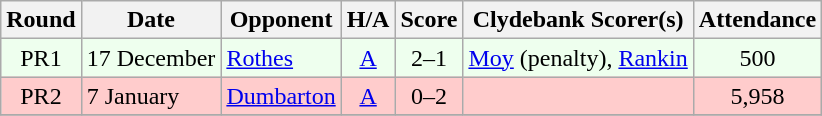<table class="wikitable" style="text-align:center">
<tr>
<th>Round</th>
<th>Date</th>
<th>Opponent</th>
<th>H/A</th>
<th>Score</th>
<th>Clydebank Scorer(s)</th>
<th>Attendance</th>
</tr>
<tr bgcolor=#EEFFEE>
<td>PR1</td>
<td align=left>17 December</td>
<td align=left><a href='#'>Rothes</a></td>
<td><a href='#'>A</a></td>
<td>2–1</td>
<td align=left><a href='#'>Moy</a> (penalty), <a href='#'>Rankin</a></td>
<td>500</td>
</tr>
<tr bgcolor=#FFCCCC>
<td>PR2</td>
<td align=left>7 January</td>
<td align=left><a href='#'>Dumbarton</a></td>
<td><a href='#'>A</a></td>
<td>0–2</td>
<td align=left></td>
<td>5,958</td>
</tr>
<tr>
</tr>
</table>
